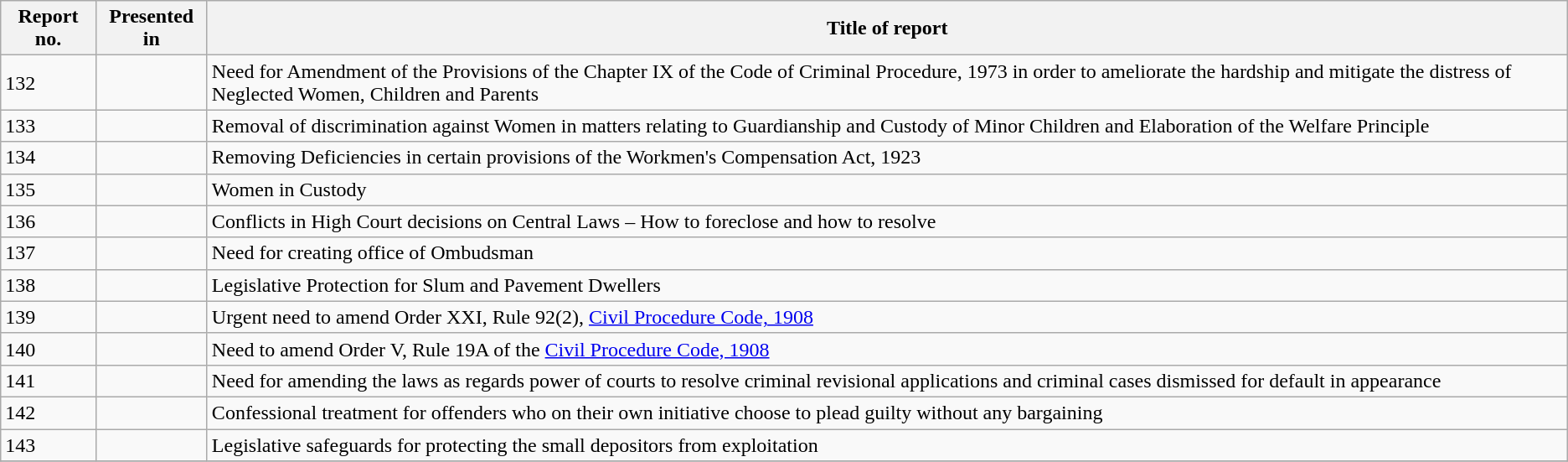<table class="wikitable">
<tr>
<th>Report no.</th>
<th>Presented in</th>
<th>Title of report</th>
</tr>
<tr>
<td>132</td>
<td></td>
<td>Need for Amendment of the Provisions of the Chapter IX of the Code of Criminal Procedure, 1973 in order to ameliorate the hardship and mitigate the distress of Neglected Women, Children and Parents</td>
</tr>
<tr>
<td>133</td>
<td></td>
<td>Removal of discrimination against Women in matters relating to Guardianship and Custody of Minor Children and Elaboration of the Welfare Principle</td>
</tr>
<tr>
<td>134</td>
<td></td>
<td>Removing Deficiencies in certain provisions of the Workmen's Compensation Act, 1923</td>
</tr>
<tr>
<td>135</td>
<td></td>
<td>Women in Custody</td>
</tr>
<tr>
<td>136</td>
<td></td>
<td>Conflicts in High Court decisions on Central Laws – How to foreclose and how to resolve</td>
</tr>
<tr>
<td>137</td>
<td></td>
<td>Need for creating office of Ombudsman</td>
</tr>
<tr>
<td>138</td>
<td></td>
<td>Legislative Protection for Slum and Pavement Dwellers</td>
</tr>
<tr>
<td>139</td>
<td></td>
<td>Urgent need to amend Order XXI, Rule 92(2), <a href='#'>Civil Procedure Code, 1908</a></td>
</tr>
<tr>
<td>140</td>
<td></td>
<td>Need to amend Order V, Rule 19A of the <a href='#'>Civil Procedure Code, 1908</a></td>
</tr>
<tr>
<td>141</td>
<td></td>
<td>Need for amending the laws as regards power of courts to resolve criminal revisional applications and criminal cases dismissed for default in appearance</td>
</tr>
<tr>
<td>142</td>
<td></td>
<td>Confessional treatment for offenders who on their own initiative choose to plead guilty without any bargaining</td>
</tr>
<tr>
<td>143</td>
<td></td>
<td>Legislative safeguards for protecting the small depositors from exploitation</td>
</tr>
<tr>
</tr>
</table>
